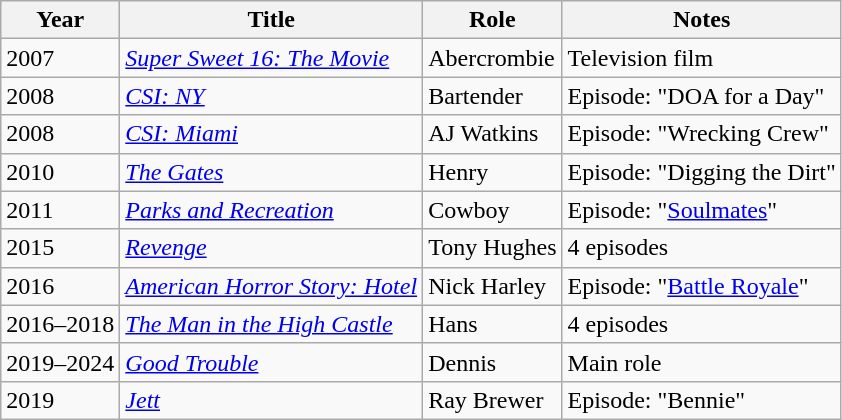<table class="wikitable sortable">
<tr>
<th>Year</th>
<th>Title</th>
<th>Role</th>
<th class="unsortable">Notes</th>
</tr>
<tr>
<td>2007</td>
<td><em><a href='#'>Super Sweet 16: The Movie</a></em></td>
<td>Abercrombie</td>
<td>Television film</td>
</tr>
<tr>
<td>2008</td>
<td><em><a href='#'>CSI: NY</a></em></td>
<td>Bartender</td>
<td>Episode: "DOA for a Day"</td>
</tr>
<tr>
<td>2008</td>
<td><em><a href='#'>CSI: Miami</a></em></td>
<td>AJ Watkins</td>
<td>Episode: "Wrecking Crew"</td>
</tr>
<tr>
<td>2010</td>
<td data-sort-value="Gates, The"><em><a href='#'>The Gates</a></em></td>
<td>Henry</td>
<td>Episode: "Digging the Dirt"</td>
</tr>
<tr>
<td>2011</td>
<td><em><a href='#'>Parks and Recreation</a></em></td>
<td>Cowboy</td>
<td>Episode: "<a href='#'>Soulmates</a>"</td>
</tr>
<tr>
<td>2015</td>
<td><em><a href='#'>Revenge</a></em></td>
<td>Tony Hughes</td>
<td>4 episodes</td>
</tr>
<tr>
<td>2016</td>
<td><em><a href='#'>American Horror Story: Hotel</a></em></td>
<td>Nick Harley</td>
<td>Episode: "<a href='#'>Battle Royale</a>"</td>
</tr>
<tr>
<td>2016–2018</td>
<td data-sort-value="Man in the High Castle, The"><em><a href='#'>The Man in the High Castle</a></em></td>
<td>Hans</td>
<td>4 episodes</td>
</tr>
<tr>
<td>2019–2024</td>
<td><em><a href='#'>Good Trouble</a></em></td>
<td>Dennis</td>
<td>Main role</td>
</tr>
<tr>
<td>2019</td>
<td><em><a href='#'>Jett</a></em></td>
<td>Ray Brewer</td>
<td>Episode: "Bennie"</td>
</tr>
</table>
